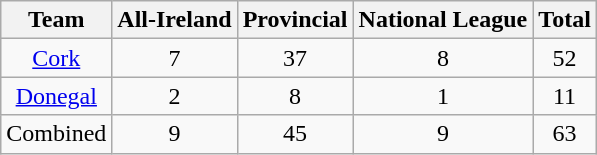<table class="wikitable" style="text-align:center;">
<tr>
<th>Team</th>
<th>All-Ireland</th>
<th>Provincial</th>
<th>National League</th>
<th>Total</th>
</tr>
<tr>
<td><a href='#'>Cork</a></td>
<td>7</td>
<td>37</td>
<td>8</td>
<td>52</td>
</tr>
<tr |>
<td><a href='#'>Donegal</a></td>
<td>2</td>
<td>8</td>
<td>1</td>
<td>11</td>
</tr>
<tr>
<td>Combined</td>
<td>9</td>
<td>45</td>
<td>9</td>
<td>63</td>
</tr>
</table>
